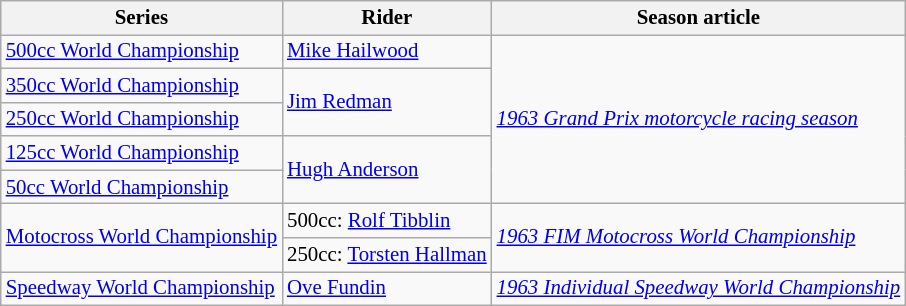<table class="wikitable" style="font-size: 87%;">
<tr>
<th>Series</th>
<th>Rider</th>
<th>Season article</th>
</tr>
<tr>
<td><a href='#'>500cc World Championship</a></td>
<td> <a href='#'>Mike Hailwood</a></td>
<td rowspan=5><em><a href='#'>1963 Grand Prix motorcycle racing season</a></em></td>
</tr>
<tr>
<td><a href='#'>350cc World Championship</a></td>
<td rowspan=2> <a href='#'>Jim Redman</a></td>
</tr>
<tr>
<td><a href='#'>250cc World Championship</a></td>
</tr>
<tr>
<td><a href='#'>125cc World Championship</a></td>
<td rowspan=2> <a href='#'>Hugh Anderson</a></td>
</tr>
<tr>
<td><a href='#'>50cc World Championship</a></td>
</tr>
<tr>
<td rowspan=2><a href='#'>Motocross World Championship</a></td>
<td>500cc:  <a href='#'>Rolf Tibblin</a></td>
<td rowspan=2><em><a href='#'>1963 FIM Motocross World Championship</a></em></td>
</tr>
<tr>
<td>250cc:  <a href='#'>Torsten Hallman</a></td>
</tr>
<tr>
<td><a href='#'>Speedway World Championship</a></td>
<td> <a href='#'>Ove Fundin</a></td>
<td><em><a href='#'>1963 Individual Speedway World Championship</a></em></td>
</tr>
</table>
